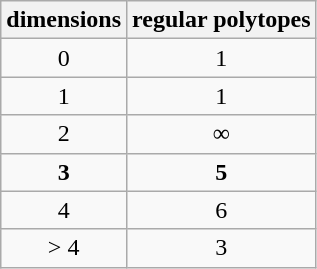<table class="wikitable floatright" style="text-align:center; max-width: 22em">
<tr>
<th> dimensions</th>
<th> regular polytopes</th>
</tr>
<tr>
<td>0</td>
<td>1</td>
</tr>
<tr>
<td>1</td>
<td>1</td>
</tr>
<tr>
<td>2</td>
<td>∞</td>
</tr>
<tr>
<td><strong>3</strong></td>
<td><strong>5</strong></td>
</tr>
<tr>
<td>4</td>
<td>6</td>
</tr>
<tr>
<td>> 4</td>
<td>3</td>
</tr>
</table>
